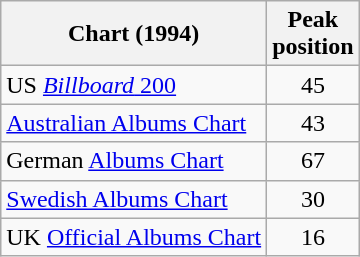<table class="wikitable">
<tr>
<th>Chart (1994)</th>
<th>Peak<br>position</th>
</tr>
<tr>
<td>US <a href='#'><em>Billboard</em> 200</a></td>
<td align="center">45</td>
</tr>
<tr>
<td><a href='#'>Australian Albums Chart</a></td>
<td align="center">43</td>
</tr>
<tr>
<td>German <a href='#'>Albums Chart</a></td>
<td align="center">67</td>
</tr>
<tr>
<td><a href='#'>Swedish Albums Chart</a></td>
<td align="center">30</td>
</tr>
<tr>
<td>UK <a href='#'>Official Albums Chart</a></td>
<td align="center">16</td>
</tr>
</table>
